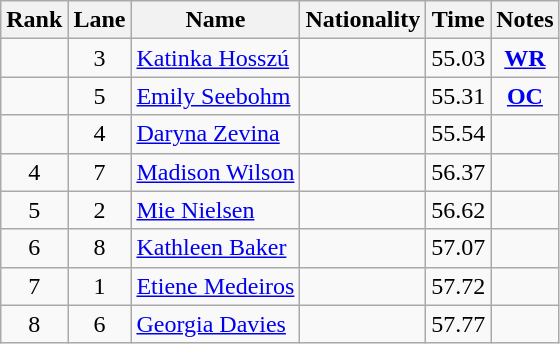<table class="wikitable sortable" style="text-align:center">
<tr>
<th>Rank</th>
<th>Lane</th>
<th>Name</th>
<th>Nationality</th>
<th>Time</th>
<th>Notes</th>
</tr>
<tr>
<td></td>
<td>3</td>
<td align=left><a href='#'>Katinka Hosszú</a></td>
<td align=left></td>
<td>55.03</td>
<td><strong><a href='#'>WR</a></strong></td>
</tr>
<tr>
<td></td>
<td>5</td>
<td align=left><a href='#'>Emily Seebohm</a></td>
<td align=left></td>
<td>55.31</td>
<td><strong><a href='#'>OC</a></strong></td>
</tr>
<tr>
<td></td>
<td>4</td>
<td align=left><a href='#'>Daryna Zevina</a></td>
<td align=left></td>
<td>55.54</td>
<td></td>
</tr>
<tr>
<td>4</td>
<td>7</td>
<td align=left><a href='#'>Madison Wilson</a></td>
<td align=left></td>
<td>56.37</td>
<td></td>
</tr>
<tr>
<td>5</td>
<td>2</td>
<td align=left><a href='#'>Mie Nielsen</a></td>
<td align=left></td>
<td>56.62</td>
<td></td>
</tr>
<tr>
<td>6</td>
<td>8</td>
<td align=left><a href='#'>Kathleen Baker</a></td>
<td align=left></td>
<td>57.07</td>
<td></td>
</tr>
<tr>
<td>7</td>
<td>1</td>
<td align=left><a href='#'>Etiene Medeiros</a></td>
<td align=left></td>
<td>57.72</td>
<td></td>
</tr>
<tr>
<td>8</td>
<td>6</td>
<td align=left><a href='#'>Georgia Davies</a></td>
<td align=left></td>
<td>57.77</td>
<td></td>
</tr>
</table>
